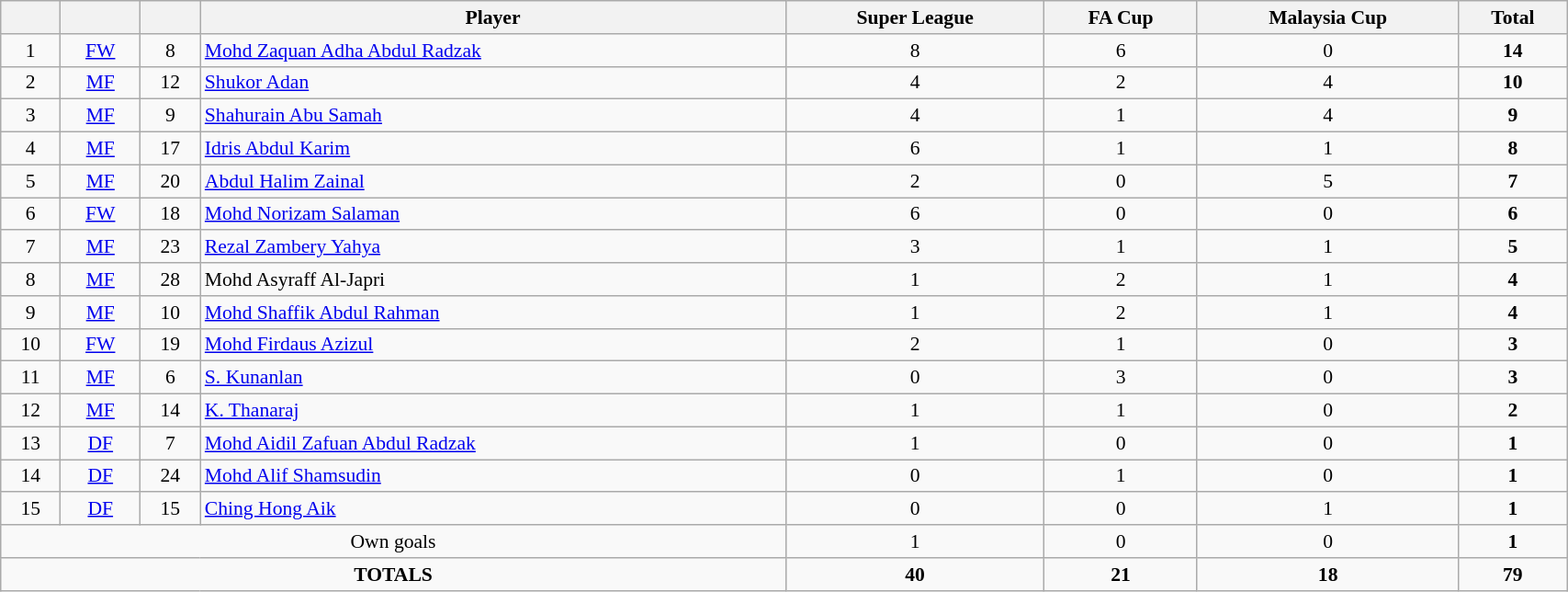<table class="wikitable sortable" style="text-align:Center; font-size:90%; width:90%;">
<tr>
<th></th>
<th></th>
<th></th>
<th>Player</th>
<th>Super League</th>
<th>FA Cup</th>
<th>Malaysia Cup</th>
<th>Total</th>
</tr>
<tr>
<td>1</td>
<td><a href='#'>FW</a></td>
<td>8</td>
<td align=left> <a href='#'>Mohd Zaquan Adha Abdul Radzak</a></td>
<td>8</td>
<td>6</td>
<td>0</td>
<td><strong>14</strong></td>
</tr>
<tr>
<td>2</td>
<td><a href='#'>MF</a></td>
<td>12</td>
<td align=left> <a href='#'>Shukor Adan</a></td>
<td>4</td>
<td>2</td>
<td>4</td>
<td><strong>10</strong></td>
</tr>
<tr>
<td>3</td>
<td><a href='#'>MF</a></td>
<td>9</td>
<td align=left> <a href='#'>Shahurain Abu Samah</a></td>
<td>4</td>
<td>1</td>
<td>4</td>
<td><strong>9</strong></td>
</tr>
<tr>
<td>4</td>
<td><a href='#'>MF</a></td>
<td>17</td>
<td align=left> <a href='#'>Idris Abdul Karim</a></td>
<td>6</td>
<td>1</td>
<td>1</td>
<td><strong>8</strong></td>
</tr>
<tr>
<td>5</td>
<td><a href='#'>MF</a></td>
<td>20</td>
<td align=left> <a href='#'>Abdul Halim Zainal</a></td>
<td>2</td>
<td>0</td>
<td>5</td>
<td><strong>7</strong></td>
</tr>
<tr>
<td>6</td>
<td><a href='#'>FW</a></td>
<td>18</td>
<td align=left> <a href='#'>Mohd Norizam Salaman</a></td>
<td>6</td>
<td>0</td>
<td>0</td>
<td><strong>6</strong></td>
</tr>
<tr>
<td>7</td>
<td><a href='#'>MF</a></td>
<td>23</td>
<td align=left> <a href='#'>Rezal Zambery Yahya</a></td>
<td>3</td>
<td>1</td>
<td>1</td>
<td><strong>5</strong></td>
</tr>
<tr>
<td>8</td>
<td><a href='#'>MF</a></td>
<td>28</td>
<td align=left> Mohd Asyraff Al-Japri</td>
<td>1</td>
<td>2</td>
<td>1</td>
<td><strong>4</strong></td>
</tr>
<tr>
<td>9</td>
<td><a href='#'>MF</a></td>
<td>10</td>
<td align=left> <a href='#'>Mohd Shaffik Abdul Rahman</a></td>
<td>1</td>
<td>2</td>
<td>1</td>
<td><strong>4</strong></td>
</tr>
<tr>
<td>10</td>
<td><a href='#'>FW</a></td>
<td>19</td>
<td align=left> <a href='#'>Mohd Firdaus Azizul</a></td>
<td>2</td>
<td>1</td>
<td>0</td>
<td><strong>3</strong></td>
</tr>
<tr>
<td>11</td>
<td><a href='#'>MF</a></td>
<td>6</td>
<td align=left> <a href='#'>S. Kunanlan</a></td>
<td>0</td>
<td>3</td>
<td>0</td>
<td><strong>3</strong></td>
</tr>
<tr>
<td>12</td>
<td><a href='#'>MF</a></td>
<td>14</td>
<td align=left> <a href='#'>K. Thanaraj</a></td>
<td>1</td>
<td>1</td>
<td>0</td>
<td><strong>2</strong></td>
</tr>
<tr>
<td>13</td>
<td><a href='#'>DF</a></td>
<td>7</td>
<td align=left> <a href='#'>Mohd Aidil Zafuan Abdul Radzak</a></td>
<td>1</td>
<td>0</td>
<td>0</td>
<td><strong>1</strong></td>
</tr>
<tr>
<td>14</td>
<td><a href='#'>DF</a></td>
<td>24</td>
<td align=left> <a href='#'>Mohd Alif Shamsudin</a></td>
<td>0</td>
<td>1</td>
<td>0</td>
<td><strong>1</strong></td>
</tr>
<tr>
<td>15</td>
<td><a href='#'>DF</a></td>
<td>15</td>
<td align=left> <a href='#'>Ching Hong Aik</a></td>
<td>0</td>
<td>0</td>
<td>1</td>
<td><strong>1</strong></td>
</tr>
<tr - class="sortbottom">
<td colspan="4">Own goals</td>
<td>1</td>
<td>0</td>
<td>0</td>
<td><strong>1</strong></td>
</tr>
<tr class="sortbottom">
<td colspan=4><strong>TOTALS</strong></td>
<td><strong>40</strong></td>
<td><strong>21</strong></td>
<td><strong>18</strong></td>
<td><strong>79</strong></td>
</tr>
</table>
